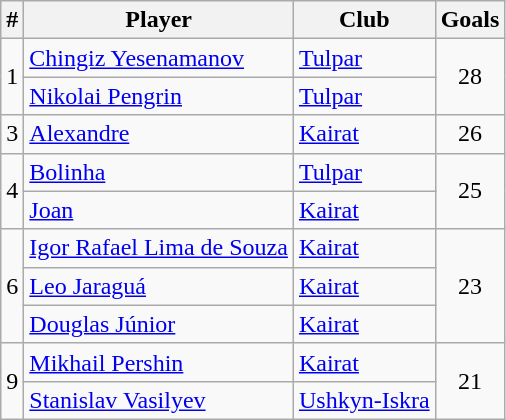<table class="wikitable sortable" style="text-align:center">
<tr>
<th>#</th>
<th>Player</th>
<th>Club</th>
<th>Goals</th>
</tr>
<tr>
<td rowspan="2">1</td>
<td align="left"> <a href='#'>Chingiz Yesenamanov</a></td>
<td align="left"><a href='#'>Tulpar</a></td>
<td rowspan="2">28</td>
</tr>
<tr>
<td align="left"> <a href='#'>Nikolai Pengrin</a></td>
<td align="left"><a href='#'>Tulpar</a></td>
</tr>
<tr>
<td>3</td>
<td align="left"> <a href='#'>Alexandre</a></td>
<td align="left"><a href='#'>Kairat</a></td>
<td>26</td>
</tr>
<tr>
<td rowspan="2">4</td>
<td align="left"> <a href='#'>Bolinha</a></td>
<td align="left"><a href='#'>Tulpar</a></td>
<td rowspan="2">25</td>
</tr>
<tr>
<td align="left"> <a href='#'>Joan</a></td>
<td align="left"><a href='#'>Kairat</a></td>
</tr>
<tr>
<td rowspan="3">6</td>
<td align="left"> <a href='#'>Igor Rafael Lima de Souza</a></td>
<td align="left"><a href='#'>Kairat</a></td>
<td rowspan="3">23</td>
</tr>
<tr>
<td align="left"> <a href='#'>Leo Jaraguá</a></td>
<td align="left"><a href='#'>Kairat</a></td>
</tr>
<tr>
<td align="left"> <a href='#'>Douglas Júnior</a></td>
<td align="left"><a href='#'>Kairat</a></td>
</tr>
<tr>
<td rowspan="2">9</td>
<td align="left"> <a href='#'>Mikhail Pershin</a></td>
<td align="left"><a href='#'>Kairat</a></td>
<td rowspan="2">21</td>
</tr>
<tr>
<td align="left"> <a href='#'>Stanislav Vasilyev</a></td>
<td align="left"><a href='#'>Ushkyn-Iskra</a></td>
</tr>
</table>
